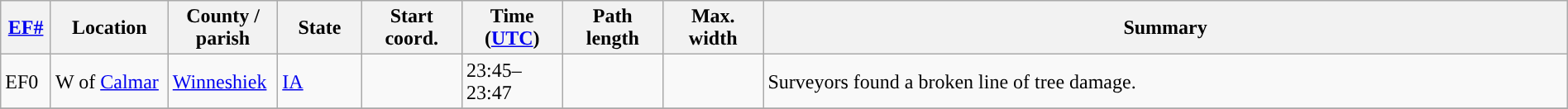<table class="wikitable sortable" style="width:100%;">
<tr>
<th scope="col"  style="width:3%; text-align:center;"><a href='#'>EF#</a></th>
<th scope="col"  style="width:7%; text-align:center;" class="unsortable">Location</th>
<th scope="col"  style="width:6%; text-align:center;" class="unsortable">County / parish</th>
<th scope="col"  style="width:5%; text-align:center;">State</th>
<th scope="col"  style="width:6%; text-align:center;">Start coord.</th>
<th scope="col"  style="width:6%; text-align:center;">Time (<a href='#'>UTC</a>)</th>
<th scope="col"  style="width:6%; text-align:center;">Path length</th>
<th scope="col"  style="width:6%; text-align:center;">Max. width</th>
<th scope="col" class="unsortable" style="width:48%; text-align:center;">Summary</th>
</tr>
<tr>
<td>EF0</td>
<td>W of <a href='#'>Calmar</a></td>
<td><a href='#'>Winneshiek</a></td>
<td><a href='#'>IA</a></td>
<td></td>
<td>23:45–23:47</td>
<td></td>
<td></td>
<td>Surveyors found a broken line of tree damage.</td>
</tr>
<tr>
</tr>
</table>
